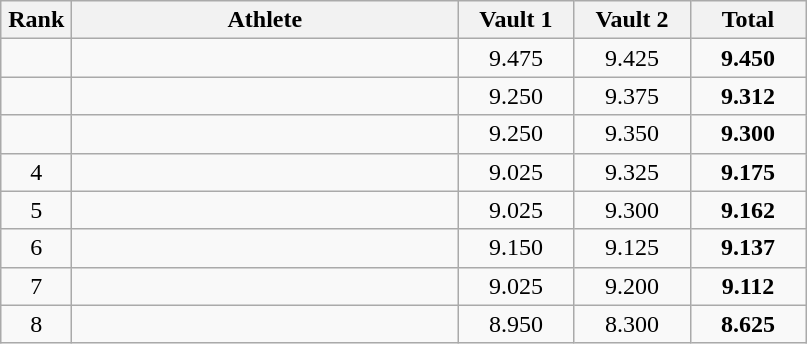<table class=wikitable style="text-align:center">
<tr>
<th width=40>Rank</th>
<th width=250>Athlete</th>
<th width=70>Vault 1</th>
<th width=70>Vault 2</th>
<th width=70>Total</th>
</tr>
<tr>
<td></td>
<td align=left></td>
<td>9.475</td>
<td>9.425</td>
<td><strong>9.450</strong></td>
</tr>
<tr>
<td></td>
<td align=left></td>
<td>9.250</td>
<td>9.375</td>
<td><strong>9.312</strong></td>
</tr>
<tr>
<td></td>
<td align=left></td>
<td>9.250</td>
<td>9.350</td>
<td><strong>9.300</strong></td>
</tr>
<tr>
<td>4</td>
<td align=left></td>
<td>9.025</td>
<td>9.325</td>
<td><strong>9.175</strong></td>
</tr>
<tr>
<td>5</td>
<td align=left></td>
<td>9.025</td>
<td>9.300</td>
<td><strong>9.162</strong></td>
</tr>
<tr>
<td>6</td>
<td align=left></td>
<td>9.150</td>
<td>9.125</td>
<td><strong>9.137</strong></td>
</tr>
<tr>
<td>7</td>
<td align=left></td>
<td>9.025</td>
<td>9.200</td>
<td><strong>9.112</strong></td>
</tr>
<tr>
<td>8</td>
<td align=left></td>
<td>8.950</td>
<td>8.300</td>
<td><strong>8.625</strong></td>
</tr>
</table>
